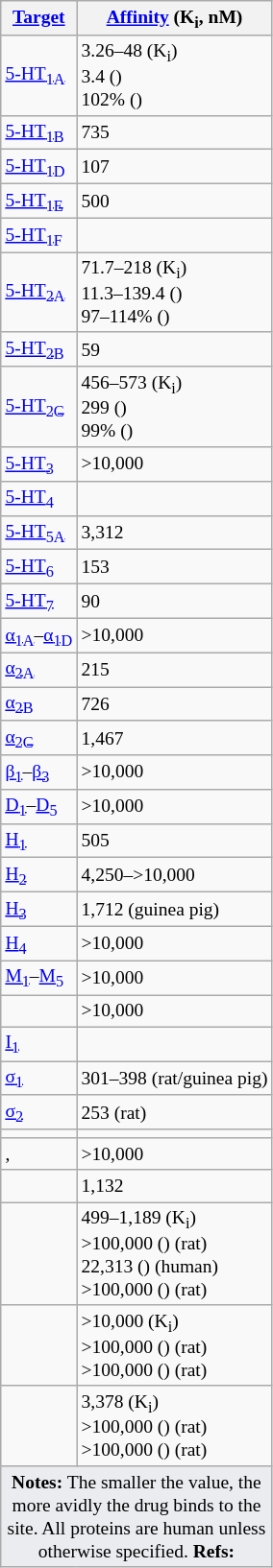<table class="wikitable floatleft" style="font-size:small;">
<tr>
<th><a href='#'>Target</a></th>
<th><a href='#'>Affinity</a> (K<sub>i</sub>, nM)</th>
</tr>
<tr>
<td><a href='#'>5-HT<sub>1A</sub></a></td>
<td>3.26–48 (K<sub>i</sub>)<br>3.4 ()<br>102% ()</td>
</tr>
<tr>
<td><a href='#'>5-HT<sub>1B</sub></a></td>
<td>735</td>
</tr>
<tr>
<td><a href='#'>5-HT<sub>1D</sub></a></td>
<td>107</td>
</tr>
<tr>
<td><a href='#'>5-HT<sub>1E</sub></a></td>
<td>500</td>
</tr>
<tr>
<td><a href='#'>5-HT<sub>1F</sub></a></td>
<td></td>
</tr>
<tr>
<td><a href='#'>5-HT<sub>2A</sub></a></td>
<td>71.7–218 (K<sub>i</sub>)<br>11.3–139.4 ()<br>97–114% ()</td>
</tr>
<tr>
<td><a href='#'>5-HT<sub>2B</sub></a></td>
<td>59</td>
</tr>
<tr>
<td><a href='#'>5-HT<sub>2C</sub></a></td>
<td>456–573 (K<sub>i</sub>)<br>299 ()<br>99% ()</td>
</tr>
<tr>
<td><a href='#'>5-HT<sub>3</sub></a></td>
<td>>10,000</td>
</tr>
<tr>
<td><a href='#'>5-HT<sub>4</sub></a></td>
<td></td>
</tr>
<tr>
<td><a href='#'>5-HT<sub>5A</sub></a></td>
<td>3,312</td>
</tr>
<tr>
<td><a href='#'>5-HT<sub>6</sub></a></td>
<td>153</td>
</tr>
<tr>
<td><a href='#'>5-HT<sub>7</sub></a></td>
<td>90</td>
</tr>
<tr>
<td><a href='#'>α<sub>1A</sub></a>–<a href='#'>α<sub>1D</sub></a></td>
<td>>10,000</td>
</tr>
<tr>
<td><a href='#'>α<sub>2A</sub></a></td>
<td>215</td>
</tr>
<tr>
<td><a href='#'>α<sub>2B</sub></a></td>
<td>726</td>
</tr>
<tr>
<td><a href='#'>α<sub>2C</sub></a></td>
<td>1,467</td>
</tr>
<tr>
<td><a href='#'>β<sub>1</sub></a>–<a href='#'>β<sub>3</sub></a></td>
<td>>10,000</td>
</tr>
<tr>
<td><a href='#'>D<sub>1</sub></a>–<a href='#'>D<sub>5</sub></a></td>
<td>>10,000</td>
</tr>
<tr>
<td><a href='#'>H<sub>1</sub></a></td>
<td>505</td>
</tr>
<tr>
<td><a href='#'>H<sub>2</sub></a></td>
<td>4,250–>10,000</td>
</tr>
<tr>
<td><a href='#'>H<sub>3</sub></a></td>
<td>1,712 (guinea pig)</td>
</tr>
<tr>
<td><a href='#'>H<sub>4</sub></a></td>
<td>>10,000</td>
</tr>
<tr>
<td><a href='#'>M<sub>1</sub></a>–<a href='#'>M<sub>5</sub></a></td>
<td>>10,000</td>
</tr>
<tr>
<td></td>
<td>>10,000</td>
</tr>
<tr>
<td><a href='#'>I<sub>1</sub></a></td>
<td></td>
</tr>
<tr>
<td><a href='#'>σ<sub>1</sub></a></td>
<td>301–398 (rat/guinea pig)</td>
</tr>
<tr>
<td><a href='#'>σ<sub>2</sub></a></td>
<td>253 (rat)</td>
</tr>
<tr>
<td></td>
<td></td>
</tr>
<tr>
<td>, </td>
<td>>10,000</td>
</tr>
<tr>
<td></td>
<td>1,132</td>
</tr>
<tr>
<td></td>
<td>499–1,189 (K<sub>i</sub>)<br>>100,000 () (rat)<br>22,313 () (human)<br>>100,000 () (rat)</td>
</tr>
<tr>
<td></td>
<td>>10,000 (K<sub>i</sub>)<br>>100,000 () (rat)<br>>100,000 () (rat)</td>
</tr>
<tr>
<td></td>
<td>3,378 (K<sub>i</sub>)<br>>100,000 () (rat)<br>>100,000 () (rat)</td>
</tr>
<tr class="sortbottom">
<td colspan="2" style="width: 1px; background-color:#eaecf0; text-align: center;"><strong>Notes:</strong> The smaller the value, the more avidly the drug binds to the site. All proteins are human unless otherwise specified. <strong>Refs:</strong> </td>
</tr>
</table>
